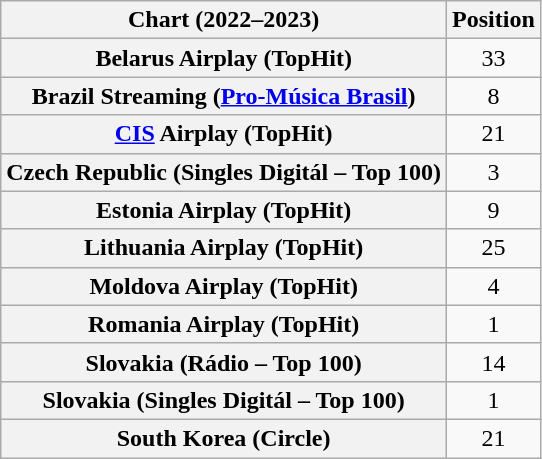<table class="wikitable sortable plainrowheaders" style="text-align:center">
<tr>
<th scope="col">Chart (2022–2023)</th>
<th scope="col">Position</th>
</tr>
<tr>
<th scope="row">Belarus Airplay (TopHit)</th>
<td>33</td>
</tr>
<tr>
<th scope="row">Brazil Streaming (<a href='#'>Pro-Música Brasil</a>)</th>
<td>8</td>
</tr>
<tr>
<th scope="row"><a href='#'>CIS</a> Airplay (TopHit)</th>
<td>21</td>
</tr>
<tr>
<th scope="row">Czech Republic (Singles Digitál – Top 100)</th>
<td>3</td>
</tr>
<tr>
<th scope="row">Estonia Airplay (TopHit)</th>
<td>9</td>
</tr>
<tr>
<th scope="row">Lithuania Airplay (TopHit)</th>
<td>25</td>
</tr>
<tr>
<th scope="row">Moldova Airplay (TopHit)</th>
<td>4</td>
</tr>
<tr>
<th scope="row">Romania Airplay (TopHit)</th>
<td>1</td>
</tr>
<tr>
<th scope="row">Slovakia (Rádio – Top 100)</th>
<td>14</td>
</tr>
<tr>
<th scope="row">Slovakia (Singles Digitál – Top 100)</th>
<td>1</td>
</tr>
<tr>
<th scope="row">South Korea (Circle)</th>
<td>21</td>
</tr>
</table>
